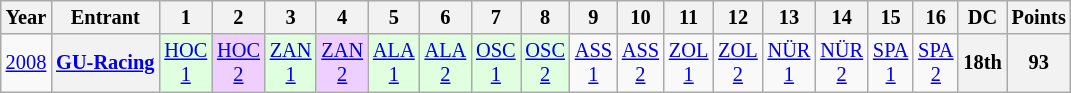<table class="wikitable" style="text-align:center; font-size:85%">
<tr>
<th>Year</th>
<th>Entrant</th>
<th>1</th>
<th>2</th>
<th>3</th>
<th>4</th>
<th>5</th>
<th>6</th>
<th>7</th>
<th>8</th>
<th>9</th>
<th>10</th>
<th>11</th>
<th>12</th>
<th>13</th>
<th>14</th>
<th>15</th>
<th>16</th>
<th>DC</th>
<th>Points</th>
</tr>
<tr>
<td><a href='#'>2008</a></td>
<th nowrap><a href='#'>GU-Racing</a></th>
<td style="background:#dfffdf;"><a href='#'>HOC<br>1</a><br></td>
<td style="background:#efcfff;"><a href='#'>HOC<br>2</a><br></td>
<td style="background:#dfffdf;"><a href='#'>ZAN<br>1</a><br></td>
<td style="background:#efcfff;"><a href='#'>ZAN<br>2</a><br></td>
<td style="background:#dfffdf;"><a href='#'>ALA<br>1</a><br></td>
<td style="background:#dfffdf;"><a href='#'>ALA<br>2</a><br></td>
<td style="background:#dfffdf;"><a href='#'>OSC<br>1</a><br></td>
<td style="background:#dfffdf;"><a href='#'>OSC<br>2</a><br></td>
<td><a href='#'>ASS<br>1</a></td>
<td><a href='#'>ASS<br>2</a></td>
<td><a href='#'>ZOL<br>1</a></td>
<td><a href='#'>ZOL<br>2</a></td>
<td><a href='#'>NÜR<br>1</a></td>
<td><a href='#'>NÜR<br>2</a></td>
<td><a href='#'>SPA<br>1</a></td>
<td><a href='#'>SPA<br>2</a></td>
<th>18th</th>
<th>93</th>
</tr>
</table>
